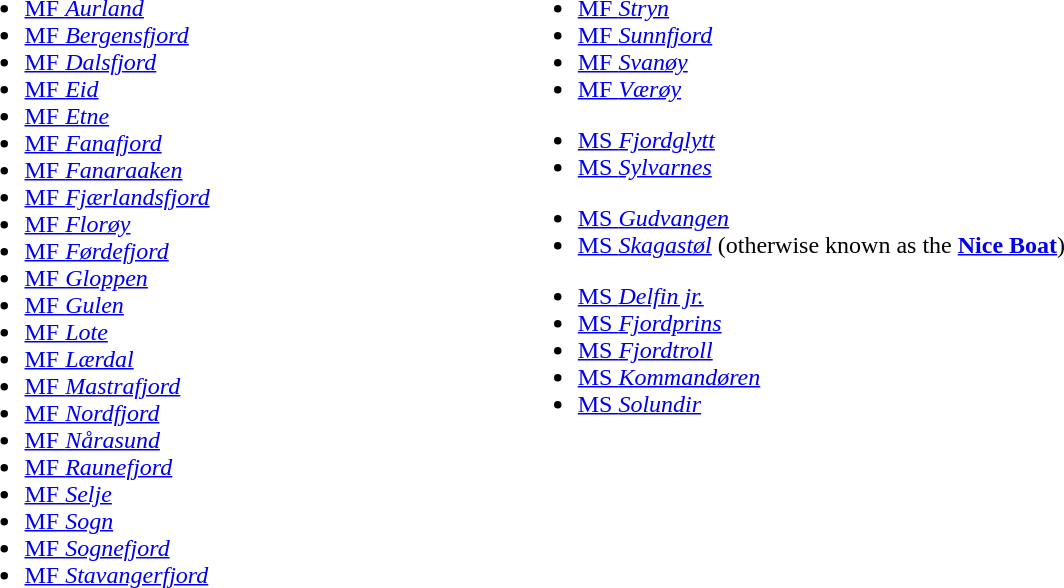<table>
<tr>
<td valign="top" style="width:50%;"><br><ul><li><a href='#'>MF <em>Aurland</em></a></li><li><a href='#'>MF <em>Bergensfjord</em></a></li><li><a href='#'>MF <em>Dalsfjord</em></a></li><li><a href='#'>MF <em>Eid</em></a></li><li><a href='#'>MF <em>Etne</em></a></li><li><a href='#'>MF <em>Fanafjord</em></a></li><li><a href='#'>MF <em>Fanaraaken</em></a></li><li><a href='#'>MF <em>Fjærlandsfjord</em></a></li><li><a href='#'>MF <em>Florøy</em></a></li><li><a href='#'>MF <em>Førdefjord</em></a></li><li><a href='#'>MF <em>Gloppen</em></a></li><li><a href='#'>MF <em>Gulen</em></a></li><li><a href='#'>MF <em>Lote</em></a></li><li><a href='#'>MF <em>Lærdal</em></a></li><li><a href='#'>MF <em>Mastrafjord</em></a></li><li><a href='#'>MF <em>Nordfjord</em></a></li><li><a href='#'>MF <em>Nårasund</em></a></li><li><a href='#'>MF <em>Raunefjord</em></a></li><li><a href='#'>MF <em>Selje</em></a></li><li><a href='#'>MF <em>Sogn</em></a></li><li><a href='#'>MF <em>Sognefjord</em></a></li><li><a href='#'>MF <em>Stavangerfjord</em></a></li></ul></td>
<td valign="top"><br><ul><li><a href='#'>MF <em>Stryn</em></a></li><li><a href='#'>MF <em>Sunnfjord</em></a></li><li><a href='#'>MF <em>Svanøy</em></a></li><li><a href='#'>MF <em>Værøy</em></a></li></ul><ul><li><a href='#'>MS <em>Fjordglytt</em></a></li><li><a href='#'>MS <em>Sylvarnes</em></a></li></ul><ul><li><a href='#'>MS <em>Gudvangen</em></a></li><li><a href='#'>MS <em>Skagastøl</em></a> (otherwise known as the <strong><a href='#'>Nice Boat</a></strong>)</li></ul><ul><li><a href='#'>MS <em>Delfin jr.</em></a></li><li><a href='#'>MS <em>Fjordprins</em></a></li><li><a href='#'>MS <em>Fjordtroll</em></a></li><li><a href='#'>MS <em>Kommandøren</em></a></li><li><a href='#'>MS <em>Solundir</em></a></li></ul></td>
</tr>
</table>
